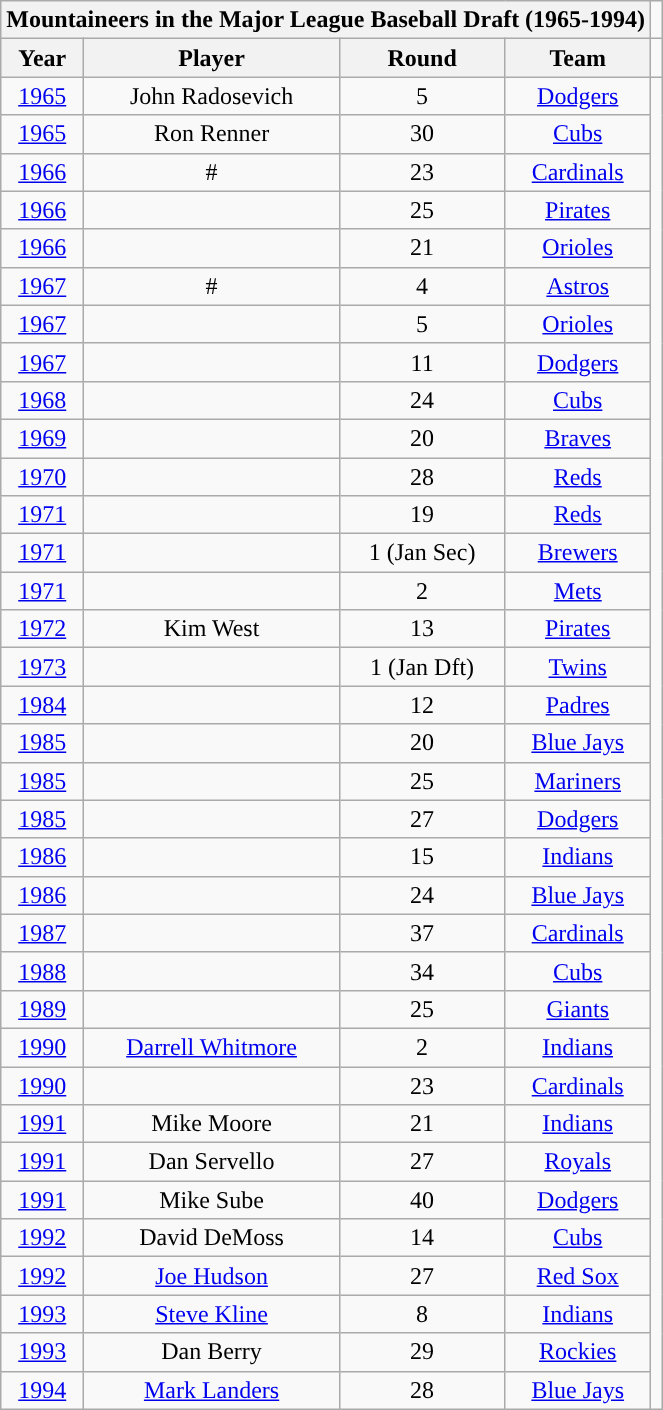<table class="wikitable sortable collapsible collapsed" style="text-align:center">
<tr>
<th colspan=4>Mountaineers  in the Major League Baseball Draft (1965-1994)</th>
</tr>
<tr>
<th>Year</th>
<th>Player</th>
<th>Round</th>
<th>Team</th>
<td></td>
</tr>
<tr>
<td><a href='#'>1965</a></td>
<td>John Radosevich</td>
<td>5</td>
<td><a href='#'>Dodgers</a></td>
</tr>
<tr>
<td><a href='#'>1965</a></td>
<td>Ron Renner</td>
<td>30</td>
<td><a href='#'>Cubs</a></td>
</tr>
<tr>
<td><a href='#'>1966</a></td>
<td>#</td>
<td>23</td>
<td><a href='#'>Cardinals</a></td>
</tr>
<tr>
<td><a href='#'>1966</a></td>
<td></td>
<td>25</td>
<td><a href='#'>Pirates</a></td>
</tr>
<tr>
<td><a href='#'>1966</a></td>
<td></td>
<td>21</td>
<td><a href='#'>Orioles</a></td>
</tr>
<tr>
<td><a href='#'>1967</a></td>
<td>#</td>
<td>4</td>
<td><a href='#'>Astros</a></td>
</tr>
<tr>
<td><a href='#'>1967</a></td>
<td></td>
<td>5</td>
<td><a href='#'>Orioles</a></td>
</tr>
<tr>
<td><a href='#'>1967</a></td>
<td></td>
<td>11</td>
<td><a href='#'>Dodgers</a></td>
</tr>
<tr>
<td><a href='#'>1968</a></td>
<td></td>
<td>24</td>
<td><a href='#'>Cubs</a></td>
</tr>
<tr>
<td><a href='#'>1969</a></td>
<td></td>
<td>20</td>
<td><a href='#'>Braves</a></td>
</tr>
<tr>
<td><a href='#'>1970</a></td>
<td></td>
<td>28</td>
<td><a href='#'>Reds</a></td>
</tr>
<tr>
<td><a href='#'>1971</a></td>
<td></td>
<td>19</td>
<td><a href='#'>Reds</a></td>
</tr>
<tr>
<td><a href='#'>1971</a></td>
<td></td>
<td>1 (Jan Sec)</td>
<td><a href='#'>Brewers</a></td>
</tr>
<tr>
<td><a href='#'>1971</a></td>
<td></td>
<td>2</td>
<td><a href='#'>Mets</a></td>
</tr>
<tr>
<td><a href='#'>1972</a></td>
<td>Kim West</td>
<td>13</td>
<td><a href='#'>Pirates</a></td>
</tr>
<tr>
<td><a href='#'>1973</a></td>
<td></td>
<td>1 (Jan Dft)</td>
<td><a href='#'>Twins</a></td>
</tr>
<tr>
<td><a href='#'>1984</a></td>
<td></td>
<td>12</td>
<td><a href='#'>Padres</a></td>
</tr>
<tr>
<td><a href='#'>1985</a></td>
<td></td>
<td>20</td>
<td><a href='#'>Blue Jays</a></td>
</tr>
<tr>
<td><a href='#'>1985</a></td>
<td></td>
<td>25</td>
<td><a href='#'>Mariners</a></td>
</tr>
<tr>
<td><a href='#'>1985</a></td>
<td></td>
<td>27</td>
<td><a href='#'>Dodgers</a></td>
</tr>
<tr>
<td><a href='#'>1986</a></td>
<td></td>
<td>15</td>
<td><a href='#'>Indians</a></td>
</tr>
<tr>
<td><a href='#'>1986</a></td>
<td></td>
<td>24</td>
<td><a href='#'>Blue Jays</a></td>
</tr>
<tr>
<td><a href='#'>1987</a></td>
<td></td>
<td>37</td>
<td><a href='#'>Cardinals</a></td>
</tr>
<tr>
<td><a href='#'>1988</a></td>
<td></td>
<td>34</td>
<td><a href='#'>Cubs</a></td>
</tr>
<tr>
<td><a href='#'>1989</a></td>
<td></td>
<td>25</td>
<td><a href='#'>Giants</a></td>
</tr>
<tr>
<td><a href='#'>1990</a></td>
<td><a href='#'>Darrell Whitmore</a></td>
<td>2</td>
<td><a href='#'>Indians</a></td>
</tr>
<tr>
<td><a href='#'>1990</a></td>
<td></td>
<td>23</td>
<td><a href='#'>Cardinals</a></td>
</tr>
<tr>
<td><a href='#'>1991</a></td>
<td>Mike Moore</td>
<td>21</td>
<td><a href='#'>Indians</a></td>
</tr>
<tr>
<td><a href='#'>1991</a></td>
<td>Dan Servello</td>
<td>27</td>
<td><a href='#'>Royals</a></td>
</tr>
<tr>
<td><a href='#'>1991</a></td>
<td>Mike Sube</td>
<td>40</td>
<td><a href='#'>Dodgers</a></td>
</tr>
<tr>
<td><a href='#'>1992</a></td>
<td>David DeMoss</td>
<td>14</td>
<td><a href='#'>Cubs</a></td>
</tr>
<tr>
<td><a href='#'>1992</a></td>
<td><a href='#'>Joe Hudson</a></td>
<td>27</td>
<td><a href='#'>Red Sox</a></td>
</tr>
<tr>
<td><a href='#'>1993</a></td>
<td><a href='#'>Steve Kline</a></td>
<td>8</td>
<td><a href='#'>Indians</a></td>
</tr>
<tr>
<td><a href='#'>1993</a></td>
<td>Dan Berry</td>
<td>29</td>
<td><a href='#'>Rockies</a></td>
</tr>
<tr>
<td><a href='#'>1994</a></td>
<td><a href='#'>Mark Landers</a></td>
<td>28</td>
<td><a href='#'>Blue Jays</a></td>
</tr>
</table>
